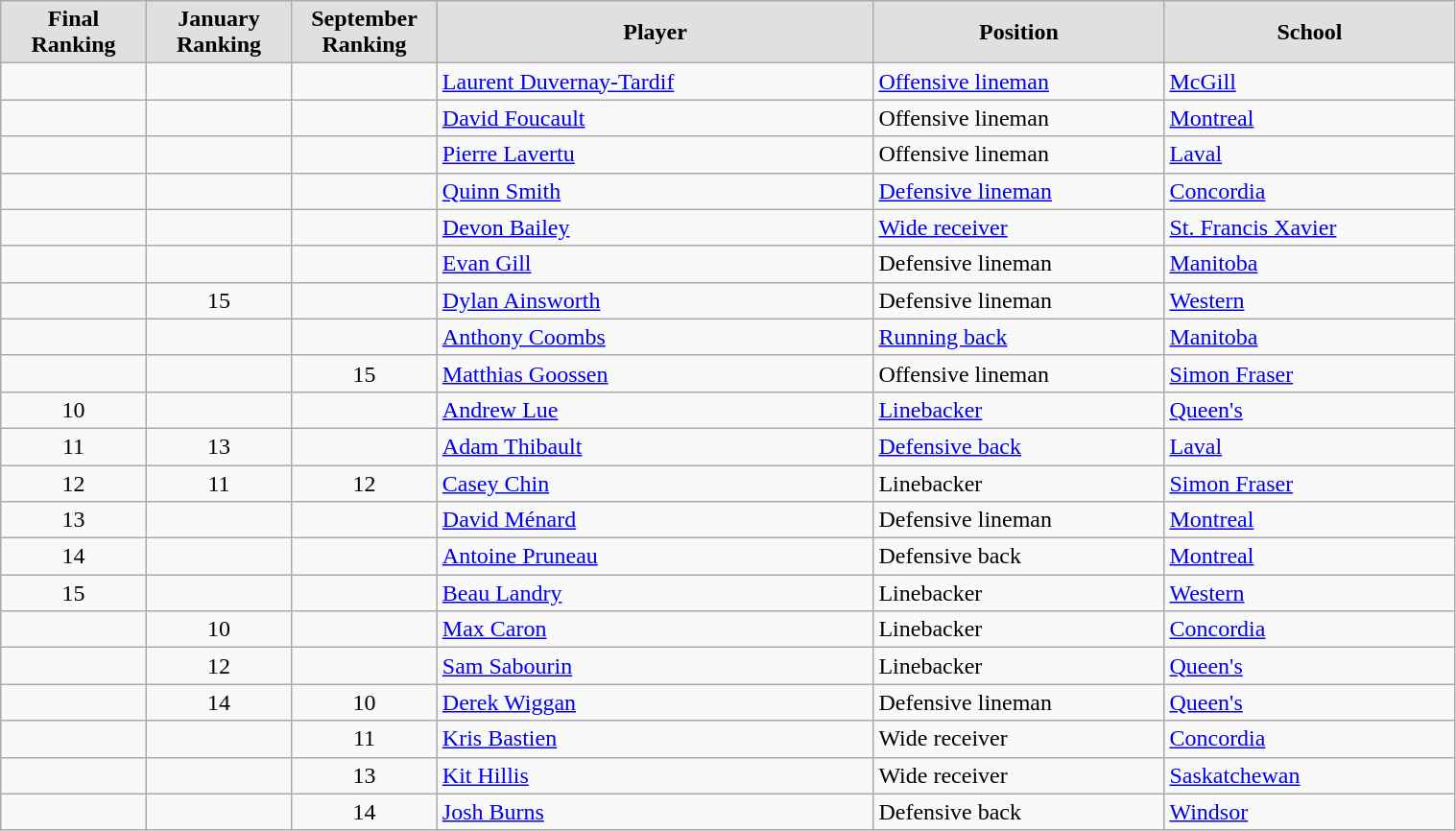<table class="wikitable sortable" width="80%">
<tr>
<th style="background:#e0e0e0; width:10%;">Final<br>Ranking</th>
<th style="background:#e0e0e0; width:10%;">January<br>Ranking</th>
<th style="background:#e0e0e0; width:10%;">September<br>Ranking</th>
<th style="background:#e0e0e0; width:30%;">Player</th>
<th style="background:#e0e0e0; width:20%;">Position</th>
<th style="background:#e0e0e0; width:20%;">School</th>
</tr>
<tr>
<td style="text-align:center;"></td>
<td style="text-align:center;"></td>
<td style="text-align:center;"></td>
<td><a href='#'>Laurent Duvernay-Tardif</a></td>
<td><a href='#'>Offensive lineman</a></td>
<td><a href='#'>McGill</a></td>
</tr>
<tr>
<td style="text-align:center;"></td>
<td style="text-align:center;"></td>
<td style="text-align:center;"></td>
<td><a href='#'>David Foucault</a></td>
<td>Offensive lineman</td>
<td><a href='#'>Montreal</a></td>
</tr>
<tr>
<td style="text-align:center;"></td>
<td style="text-align:center;"></td>
<td style="text-align:center;"></td>
<td><a href='#'>Pierre Lavertu</a></td>
<td>Offensive lineman</td>
<td><a href='#'>Laval</a></td>
</tr>
<tr>
<td style="text-align:center;"></td>
<td style="text-align:center;"></td>
<td style="text-align:center;"></td>
<td><a href='#'>Quinn Smith</a></td>
<td><a href='#'>Defensive lineman</a></td>
<td><a href='#'>Concordia</a></td>
</tr>
<tr>
<td style="text-align:center;"></td>
<td style="text-align:center;"></td>
<td style="text-align:center;"></td>
<td><a href='#'>Devon Bailey</a></td>
<td><a href='#'>Wide receiver</a></td>
<td><a href='#'>St. Francis Xavier</a></td>
</tr>
<tr>
<td style="text-align:center;"></td>
<td style="text-align:center;"></td>
<td style="text-align:center;"></td>
<td><a href='#'>Evan Gill</a></td>
<td>Defensive lineman</td>
<td><a href='#'>Manitoba</a></td>
</tr>
<tr>
<td style="text-align:center;"></td>
<td style="text-align:center;">15</td>
<td style="text-align:center;"></td>
<td><a href='#'>Dylan Ainsworth</a></td>
<td>Defensive lineman</td>
<td><a href='#'>Western</a></td>
</tr>
<tr>
<td style="text-align:center;"></td>
<td style="text-align:center;"></td>
<td style="text-align:center;"></td>
<td><a href='#'>Anthony Coombs</a></td>
<td><a href='#'>Running back</a></td>
<td><a href='#'>Manitoba</a></td>
</tr>
<tr>
<td style="text-align:center;"></td>
<td style="text-align:center;"></td>
<td style="text-align:center;">15</td>
<td><a href='#'>Matthias Goossen</a></td>
<td>Offensive lineman</td>
<td><a href='#'>Simon Fraser</a></td>
</tr>
<tr>
<td style="text-align:center;">10</td>
<td style="text-align:center;"></td>
<td style="text-align:center;"></td>
<td><a href='#'>Andrew Lue</a></td>
<td><a href='#'>Linebacker</a></td>
<td><a href='#'>Queen's</a></td>
</tr>
<tr>
<td style="text-align:center;">11</td>
<td style="text-align:center;">13</td>
<td style="text-align:center;"></td>
<td><a href='#'>Adam Thibault</a></td>
<td><a href='#'>Defensive back</a></td>
<td><a href='#'>Laval</a></td>
</tr>
<tr>
<td style="text-align:center;">12</td>
<td style="text-align:center;">11</td>
<td style="text-align:center;">12</td>
<td><a href='#'>Casey Chin</a></td>
<td>Linebacker</td>
<td><a href='#'>Simon Fraser</a></td>
</tr>
<tr>
<td style="text-align:center;">13</td>
<td style="text-align:center;"></td>
<td style="text-align:center;"></td>
<td><a href='#'>David Ménard</a></td>
<td>Defensive lineman</td>
<td><a href='#'>Montreal</a></td>
</tr>
<tr>
<td style="text-align:center;">14</td>
<td style="text-align:center;"></td>
<td style="text-align:center;"></td>
<td><a href='#'>Antoine Pruneau</a></td>
<td>Defensive back</td>
<td><a href='#'>Montreal</a></td>
</tr>
<tr>
<td style="text-align:center;">15</td>
<td style="text-align:center;"></td>
<td style="text-align:center;"></td>
<td><a href='#'>Beau Landry</a></td>
<td>Linebacker</td>
<td><a href='#'>Western</a></td>
</tr>
<tr>
<td style="text-align:center;"></td>
<td style="text-align:center;">10</td>
<td style="text-align:center;"></td>
<td><a href='#'>Max Caron</a></td>
<td>Linebacker</td>
<td><a href='#'>Concordia</a></td>
</tr>
<tr>
<td style="text-align:center;"></td>
<td style="text-align:center;">12</td>
<td style="text-align:center;"></td>
<td><a href='#'>Sam Sabourin</a></td>
<td>Linebacker</td>
<td><a href='#'>Queen's</a></td>
</tr>
<tr>
<td style="text-align:center;"></td>
<td style="text-align:center;">14</td>
<td style="text-align:center;">10</td>
<td><a href='#'>Derek Wiggan</a></td>
<td>Defensive lineman</td>
<td><a href='#'>Queen's</a></td>
</tr>
<tr>
<td style="text-align:center;"></td>
<td style="text-align:center;"></td>
<td style="text-align:center;">11</td>
<td><a href='#'>Kris Bastien</a></td>
<td>Wide receiver</td>
<td><a href='#'>Concordia</a></td>
</tr>
<tr>
<td style="text-align:center;"></td>
<td style="text-align:center;"></td>
<td style="text-align:center;">13</td>
<td><a href='#'>Kit Hillis</a></td>
<td>Wide receiver</td>
<td><a href='#'>Saskatchewan</a></td>
</tr>
<tr>
<td style="text-align:center;"></td>
<td style="text-align:center;"></td>
<td style="text-align:center;">14</td>
<td><a href='#'>Josh Burns</a></td>
<td>Defensive back</td>
<td><a href='#'>Windsor</a></td>
</tr>
</table>
